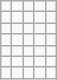<table class="wikitable">
<tr align="center">
<td></td>
<td></td>
<td></td>
<td></td>
<td></td>
</tr>
<tr align="center">
<td></td>
<td></td>
<td></td>
<td></td>
<td></td>
</tr>
<tr align="center">
<td></td>
<td></td>
<td></td>
<td></td>
<td></td>
</tr>
<tr align="center">
<td></td>
<td></td>
<td></td>
<td></td>
<td></td>
</tr>
<tr align="center">
<td></td>
<td></td>
<td></td>
<td></td>
<td></td>
</tr>
<tr align="center">
<td></td>
<td></td>
<td></td>
<td></td>
<td></td>
</tr>
<tr align="center">
<td></td>
<td></td>
<td></td>
<td></td>
<td></td>
</tr>
</table>
